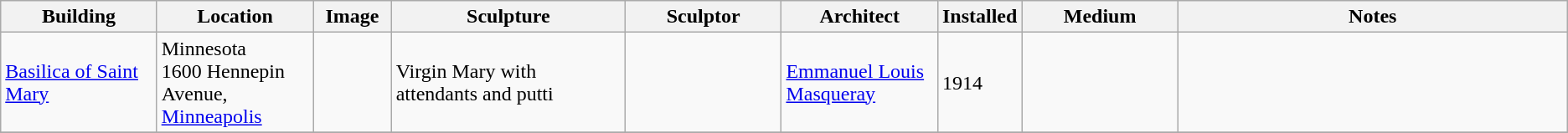<table class="wikitable sortable">
<tr>
<th width="10%">Building</th>
<th width="10%">Location</th>
<th width="5%">Image</th>
<th width="15%">Sculpture</th>
<th width="10%">Sculptor</th>
<th width="10%">Architect</th>
<th width="5%">Installed</th>
<th width="10%">Medium</th>
<th width="25%">Notes</th>
</tr>
<tr>
<td><a href='#'>Basilica of Saint Mary</a></td>
<td>Minnesota<br>1600 Hennepin Avenue,<br><a href='#'>Minneapolis</a></td>
<td></td>
<td>Virgin Mary with attendants and putti</td>
<td></td>
<td><a href='#'>Emmanuel Louis Masqueray</a></td>
<td>1914</td>
<td></td>
<td></td>
</tr>
<tr>
</tr>
</table>
